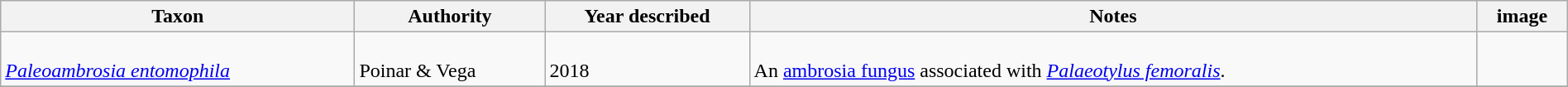<table class="wikitable sortable" align="center" width="100%">
<tr>
<th>Taxon</th>
<th>Authority</th>
<th>Year described</th>
<th>Notes</th>
<th>image</th>
</tr>
<tr>
<td><br><em><a href='#'>Paleoambrosia entomophila</a></em></td>
<td><br>Poinar & Vega</td>
<td><br>2018</td>
<td><br>An <a href='#'>ambrosia fungus</a> associated with <em><a href='#'>Palaeotylus femoralis</a></em>.</td>
<td><br></td>
</tr>
<tr>
</tr>
</table>
